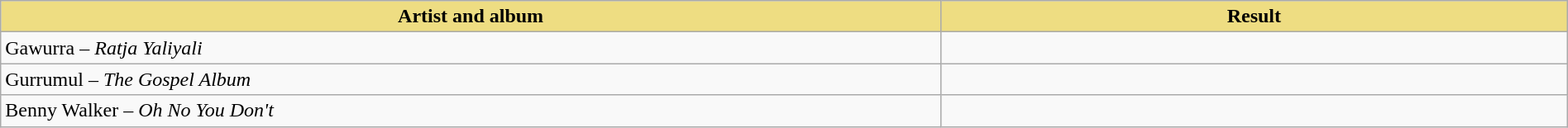<table class="wikitable" width=100%>
<tr>
<th style="width:15%;background:#EEDD82;">Artist and album</th>
<th style="width:10%;background:#EEDD82;">Result</th>
</tr>
<tr>
<td>Gawurra – <em>Ratja Yaliyali</em></td>
<td></td>
</tr>
<tr>
<td>Gurrumul – <em>The Gospel Album</em></td>
<td></td>
</tr>
<tr>
<td>Benny Walker – <em>Oh No You Don't</em></td>
<td></td>
</tr>
</table>
